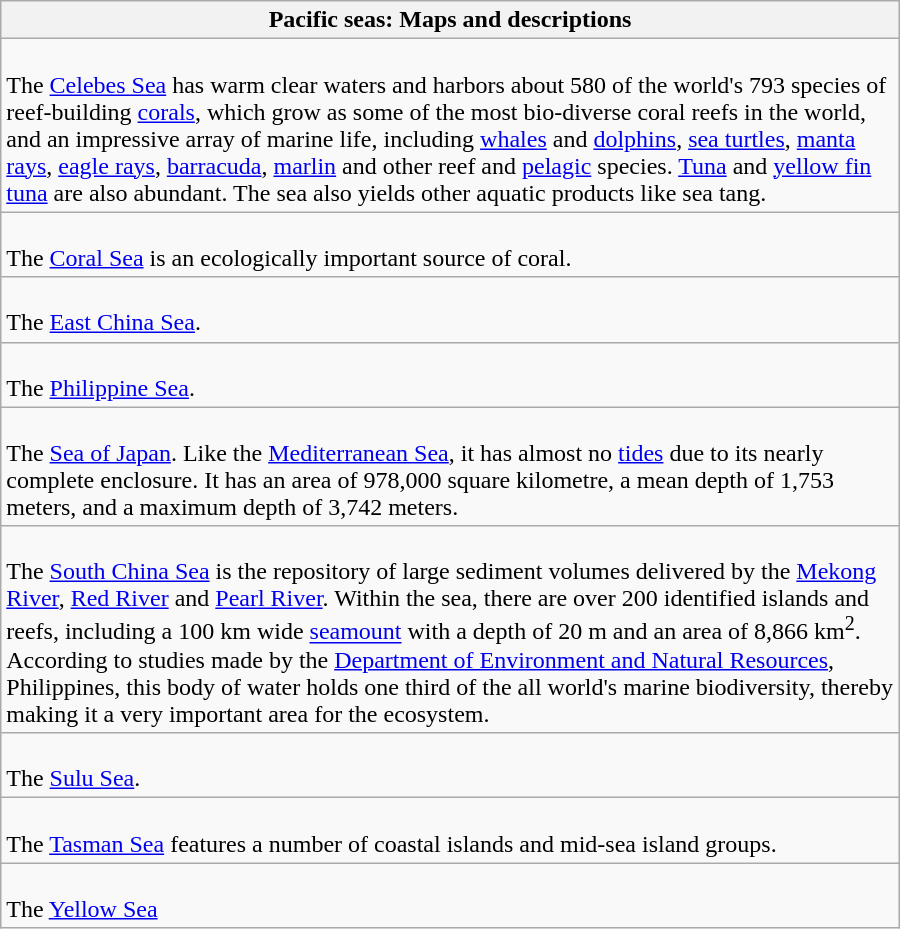<table class="wikitable collapsible collapsed" style="text-align: left; width: 600px;">
<tr>
<th>Pacific seas: Maps and descriptions</th>
</tr>
<tr>
<td><br>The <a href='#'>Celebes Sea</a> has warm clear waters and harbors about 580 of the world's 793 species of reef-building <a href='#'>corals</a>, which grow as some of the most bio-diverse coral reefs in the world, and an impressive array of  marine life, including <a href='#'>whales</a> and <a href='#'>dolphins</a>, <a href='#'>sea turtles</a>, <a href='#'>manta rays</a>, <a href='#'>eagle rays</a>, <a href='#'>barracuda</a>, <a href='#'>marlin</a> and other reef and <a href='#'>pelagic</a> species. <a href='#'>Tuna</a> and <a href='#'>yellow fin tuna</a> are  also abundant. The sea also yields other aquatic products like sea tang.</td>
</tr>
<tr>
<td><br>The <a href='#'>Coral Sea</a> is an ecologically important source of coral.</td>
</tr>
<tr>
<td><br>The <a href='#'>East China Sea</a>.</td>
</tr>
<tr>
<td><br>The <a href='#'>Philippine Sea</a>.</td>
</tr>
<tr>
<td><br>The <a href='#'>Sea of Japan</a>. Like the <a href='#'>Mediterranean Sea</a>, it has almost no <a href='#'>tides</a> due to its nearly complete enclosure. It has an area of 978,000 square kilometre, a mean depth of 1,753 meters, and a maximum depth of 3,742 meters.</td>
</tr>
<tr>
<td><br>The <a href='#'>South China Sea</a> is the repository of large sediment volumes delivered by the <a href='#'>Mekong River</a>, <a href='#'>Red River</a> and <a href='#'>Pearl River</a>. Within the sea, there are over 200 identified islands and reefs, including a 100 km wide <a href='#'>seamount</a> with a depth of 20 m and an area of 8,866 km<sup>2</sup>. According to studies made by the <a href='#'>Department of Environment and Natural Resources</a>, Philippines, this body of water holds one third of the all world's marine biodiversity, thereby making it a very important area for the ecosystem.</td>
</tr>
<tr>
<td><br>The <a href='#'>Sulu Sea</a>.</td>
</tr>
<tr>
<td><br>The <a href='#'>Tasman Sea</a> features a number of  coastal islands and mid-sea island groups.</td>
</tr>
<tr>
<td><br>The <a href='#'>Yellow Sea</a></td>
</tr>
</table>
